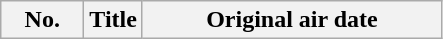<table class="wikitable plainrowheaders">
<tr>
<th scope="col" style="width:3em;">No.</th>
<th scope="col">Title</th>
<th scope="col" style="width:12em;">Original air date<br>











</th>
</tr>
</table>
